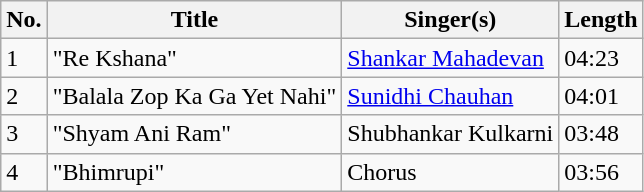<table class="wikitable">
<tr>
<th><strong>No.</strong></th>
<th><strong>Title</strong></th>
<th><strong>Singer(s)</strong></th>
<th><strong>Length</strong></th>
</tr>
<tr>
<td>1</td>
<td>"Re Kshana"</td>
<td><a href='#'>Shankar Mahadevan</a></td>
<td>04:23</td>
</tr>
<tr>
<td>2</td>
<td>"Balala Zop Ka Ga Yet Nahi"</td>
<td><a href='#'>Sunidhi Chauhan</a></td>
<td>04:01</td>
</tr>
<tr>
<td>3</td>
<td>"Shyam Ani Ram"</td>
<td>Shubhankar Kulkarni</td>
<td>03:48</td>
</tr>
<tr>
<td>4</td>
<td>"Bhimrupi"</td>
<td>Chorus</td>
<td>03:56</td>
</tr>
</table>
